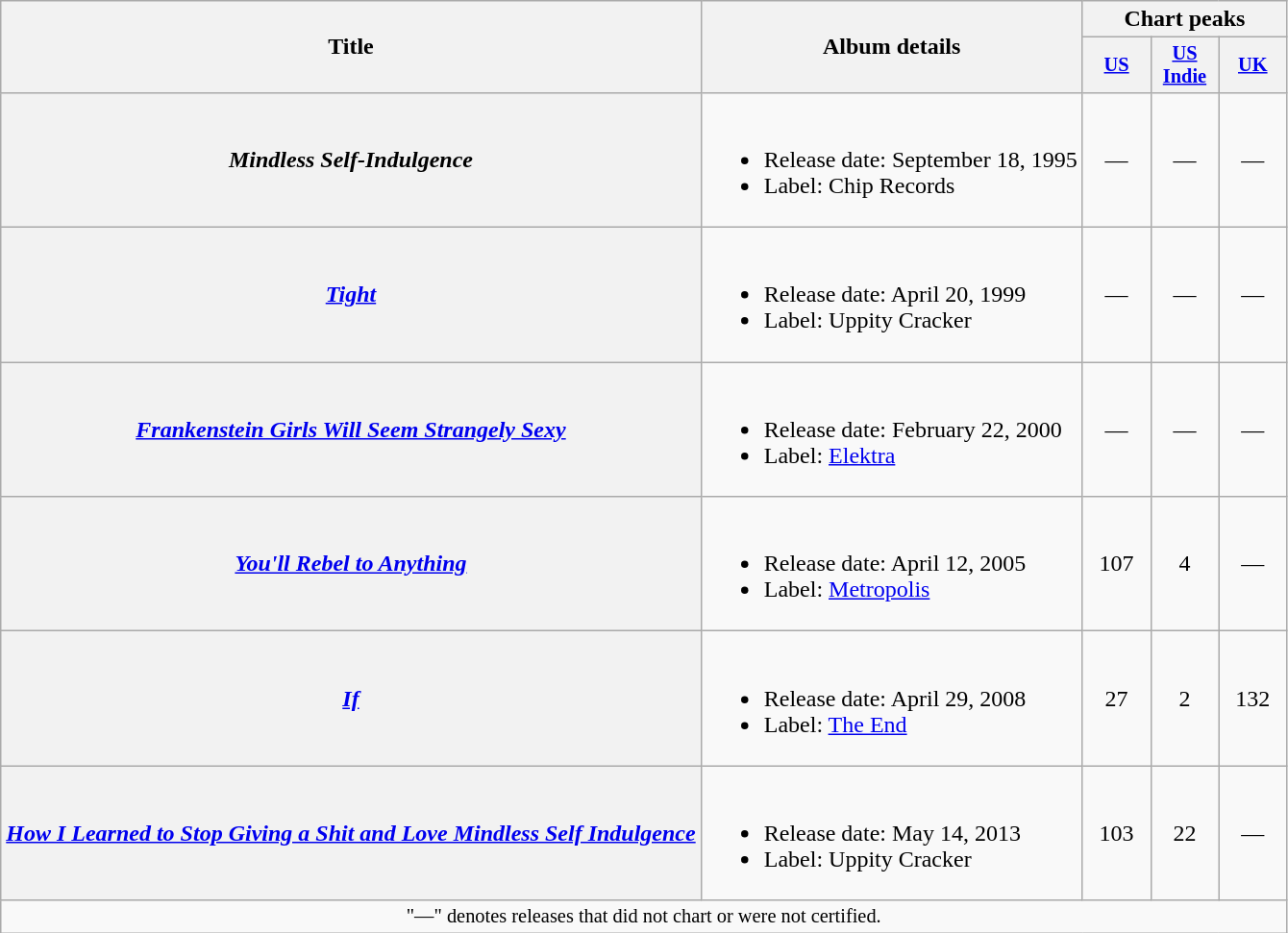<table class="wikitable plainrowheaders">
<tr>
<th rowspan="2">Title</th>
<th rowspan="2">Album details</th>
<th colspan="3">Chart peaks</th>
</tr>
<tr>
<th style="width:3em;font-size:85%"><a href='#'>US</a><br></th>
<th style="width:3em;font-size:85%"><a href='#'>US Indie</a><br></th>
<th style="width:3em;font-size:85%"><a href='#'>UK</a><br></th>
</tr>
<tr>
<th scope="row"><em>Mindless Self-Indulgence</em></th>
<td><br><ul><li>Release date: September 18, 1995</li><li>Label: Chip Records</li></ul></td>
<td style="text-align:center;">—</td>
<td style="text-align:center;">—</td>
<td style="text-align:center;">—</td>
</tr>
<tr>
<th scope="row"><em><a href='#'>Tight</a></em></th>
<td><br><ul><li>Release date: April 20, 1999</li><li>Label: Uppity Cracker</li></ul></td>
<td style="text-align:center;">—</td>
<td style="text-align:center;">—</td>
<td style="text-align:center;">—</td>
</tr>
<tr>
<th scope="row"><em><a href='#'>Frankenstein Girls Will Seem Strangely Sexy</a></em></th>
<td><br><ul><li>Release date: February 22, 2000</li><li>Label: <a href='#'>Elektra</a></li></ul></td>
<td style="text-align:center;">—</td>
<td style="text-align:center;">—</td>
<td style="text-align:center;">—</td>
</tr>
<tr>
<th scope="row"><em><a href='#'>You'll Rebel to Anything</a></em></th>
<td><br><ul><li>Release date: April 12, 2005</li><li>Label: <a href='#'>Metropolis</a></li></ul></td>
<td style="text-align:center;">107</td>
<td style="text-align:center;">4</td>
<td style="text-align:center;">—</td>
</tr>
<tr>
<th scope="row"><em><a href='#'>If</a></em></th>
<td><br><ul><li>Release date: April 29, 2008</li><li>Label: <a href='#'>The End</a></li></ul></td>
<td style="text-align:center;">27</td>
<td style="text-align:center;">2</td>
<td style="text-align:center;">132</td>
</tr>
<tr>
<th scope="row"><em><a href='#'>How I Learned to Stop Giving a Shit and Love Mindless Self Indulgence</a></em></th>
<td><br><ul><li>Release date: May 14, 2013</li><li>Label: Uppity Cracker</li></ul></td>
<td style="text-align:center;">103</td>
<td style="text-align:center;">22</td>
<td style="text-align:center;">—</td>
</tr>
<tr>
<td colspan="11" style="text-align:center; font-size:85%;">"—" denotes releases that did not chart or were not certified.</td>
</tr>
</table>
